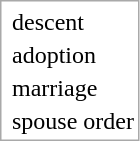<table style="border-spacing: 2px; border: 1px solid darkgray;">
<tr>
</tr>
<tr>
<td></td>
<td>descent</td>
</tr>
<tr>
<td></td>
<td>adoption</td>
</tr>
<tr>
<td></td>
<td>marriage</td>
</tr>
<tr>
<td></td>
<td>spouse order</td>
</tr>
</table>
